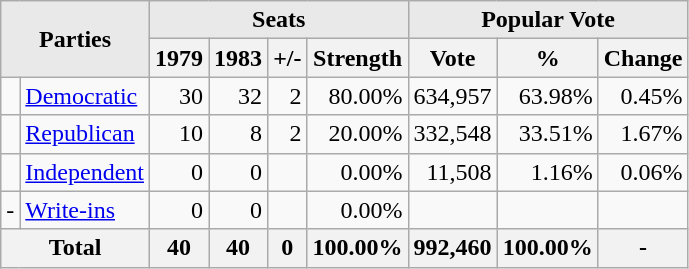<table class=wikitable>
<tr>
<th style="background-color:#E9E9E9" align=center rowspan= 2 colspan=2>Parties</th>
<th style="background-color:#E9E9E9" align=center colspan=4>Seats</th>
<th style="background-color:#E9E9E9" align=center colspan=3>Popular Vote</th>
</tr>
<tr>
<th align=center>1979</th>
<th align=center>1983</th>
<th align=center>+/-</th>
<th align=center>Strength</th>
<th align=center>Vote</th>
<th align=center>%</th>
<th align=center>Change</th>
</tr>
<tr>
<td></td>
<td align=left><a href='#'>Democratic</a></td>
<td align=right >30</td>
<td align=right >32</td>
<td align=right> 2</td>
<td align=right >80.00%</td>
<td align=right >634,957</td>
<td align=right >63.98%</td>
<td align=right> 0.45%</td>
</tr>
<tr>
<td></td>
<td align=left><a href='#'>Republican</a></td>
<td align=right>10</td>
<td align=right>8</td>
<td align=right> 2</td>
<td align=right>20.00%</td>
<td align=right>332,548</td>
<td align=right>33.51%</td>
<td align=right> 1.67%</td>
</tr>
<tr>
<td></td>
<td><a href='#'>Independent</a></td>
<td align=right>0</td>
<td align=right>0</td>
<td align=right></td>
<td align=right>0.00%</td>
<td align=right>11,508</td>
<td align=right>1.16%</td>
<td align=right> 0.06%</td>
</tr>
<tr>
<td>-</td>
<td><a href='#'>Write-ins</a></td>
<td align=right>0</td>
<td align=right>0</td>
<td align=right></td>
<td align=right>0.00%</td>
<td align=right></td>
<td align=right></td>
<td align=right></td>
</tr>
<tr>
<th align=center colspan="2">Total</th>
<th align=center>40</th>
<th align=center>40</th>
<th align=center>0</th>
<th align=center>100.00%</th>
<th align=center>992,460</th>
<th align=center>100.00%</th>
<th align=center>-</th>
</tr>
</table>
